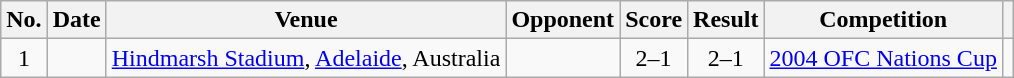<table class="wikitable sortable">
<tr>
<th scope="col">No.</th>
<th scope="col">Date</th>
<th scope="col">Venue</th>
<th scope="col">Opponent</th>
<th scope="col">Score</th>
<th scope="col">Result</th>
<th scope="col">Competition</th>
<th scope="col" class="unsortable"></th>
</tr>
<tr>
<td style="text-align:center">1</td>
<td></td>
<td><a href='#'>Hindmarsh Stadium</a>, <a href='#'>Adelaide</a>, Australia</td>
<td></td>
<td style="text-align:center">2–1</td>
<td style="text-align:center">2–1</td>
<td><a href='#'>2004 OFC Nations Cup</a></td>
<td></td>
</tr>
</table>
